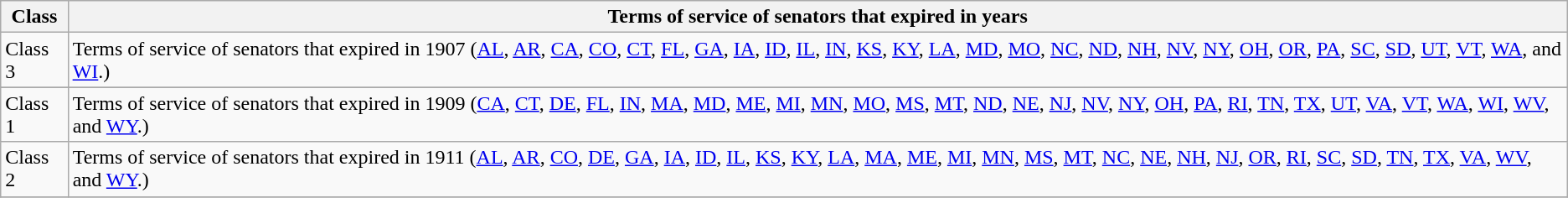<table class="wikitable sortable">
<tr valign=bottom>
<th>Class</th>
<th>Terms of service of senators that expired in years</th>
</tr>
<tr>
<td>Class 3</td>
<td>Terms of service of senators that expired in 1907 (<a href='#'>AL</a>, <a href='#'>AR</a>, <a href='#'>CA</a>, <a href='#'>CO</a>, <a href='#'>CT</a>, <a href='#'>FL</a>, <a href='#'>GA</a>, <a href='#'>IA</a>, <a href='#'>ID</a>, <a href='#'>IL</a>, <a href='#'>IN</a>, <a href='#'>KS</a>, <a href='#'>KY</a>, <a href='#'>LA</a>, <a href='#'>MD</a>, <a href='#'>MO</a>, <a href='#'>NC</a>, <a href='#'>ND</a>, <a href='#'>NH</a>, <a href='#'>NV</a>, <a href='#'>NY</a>, <a href='#'>OH</a>, <a href='#'>OR</a>, <a href='#'>PA</a>, <a href='#'>SC</a>, <a href='#'>SD</a>, <a href='#'>UT</a>, <a href='#'>VT</a>, <a href='#'>WA</a>, and <a href='#'>WI</a>.)</td>
</tr>
<tr>
</tr>
<tr>
<td>Class 1</td>
<td>Terms of service of senators that expired in 1909 (<a href='#'>CA</a>, <a href='#'>CT</a>, <a href='#'>DE</a>, <a href='#'>FL</a>, <a href='#'>IN</a>, <a href='#'>MA</a>, <a href='#'>MD</a>, <a href='#'>ME</a>,  <a href='#'>MI</a>, <a href='#'>MN</a>, <a href='#'>MO</a>, <a href='#'>MS</a>, <a href='#'>MT</a>, <a href='#'>ND</a>, <a href='#'>NE</a>, <a href='#'>NJ</a>,  <a href='#'>NV</a>, <a href='#'>NY</a>, <a href='#'>OH</a>, <a href='#'>PA</a>, <a href='#'>RI</a>, <a href='#'>TN</a>, <a href='#'>TX</a>, <a href='#'>UT</a>, <a href='#'>VA</a>, <a href='#'>VT</a>, <a href='#'>WA</a>, <a href='#'>WI</a>, <a href='#'>WV</a>, and <a href='#'>WY</a>.)</td>
</tr>
<tr>
<td>Class 2</td>
<td>Terms of service of senators that expired in 1911 (<a href='#'>AL</a>, <a href='#'>AR</a>, <a href='#'>CO</a>, <a href='#'>DE</a>, <a href='#'>GA</a>, <a href='#'>IA</a>, <a href='#'>ID</a>, <a href='#'>IL</a>, <a href='#'>KS</a>, <a href='#'>KY</a>, <a href='#'>LA</a>, <a href='#'>MA</a>, <a href='#'>ME</a>, <a href='#'>MI</a>, <a href='#'>MN</a>, <a href='#'>MS</a>, <a href='#'>MT</a>, <a href='#'>NC</a>, <a href='#'>NE</a>, <a href='#'>NH</a>, <a href='#'>NJ</a>, <a href='#'>OR</a>, <a href='#'>RI</a>, <a href='#'>SC</a>, <a href='#'>SD</a>, <a href='#'>TN</a>, <a href='#'>TX</a>, <a href='#'>VA</a>, <a href='#'>WV</a>, and <a href='#'>WY</a>.)</td>
</tr>
<tr>
</tr>
</table>
